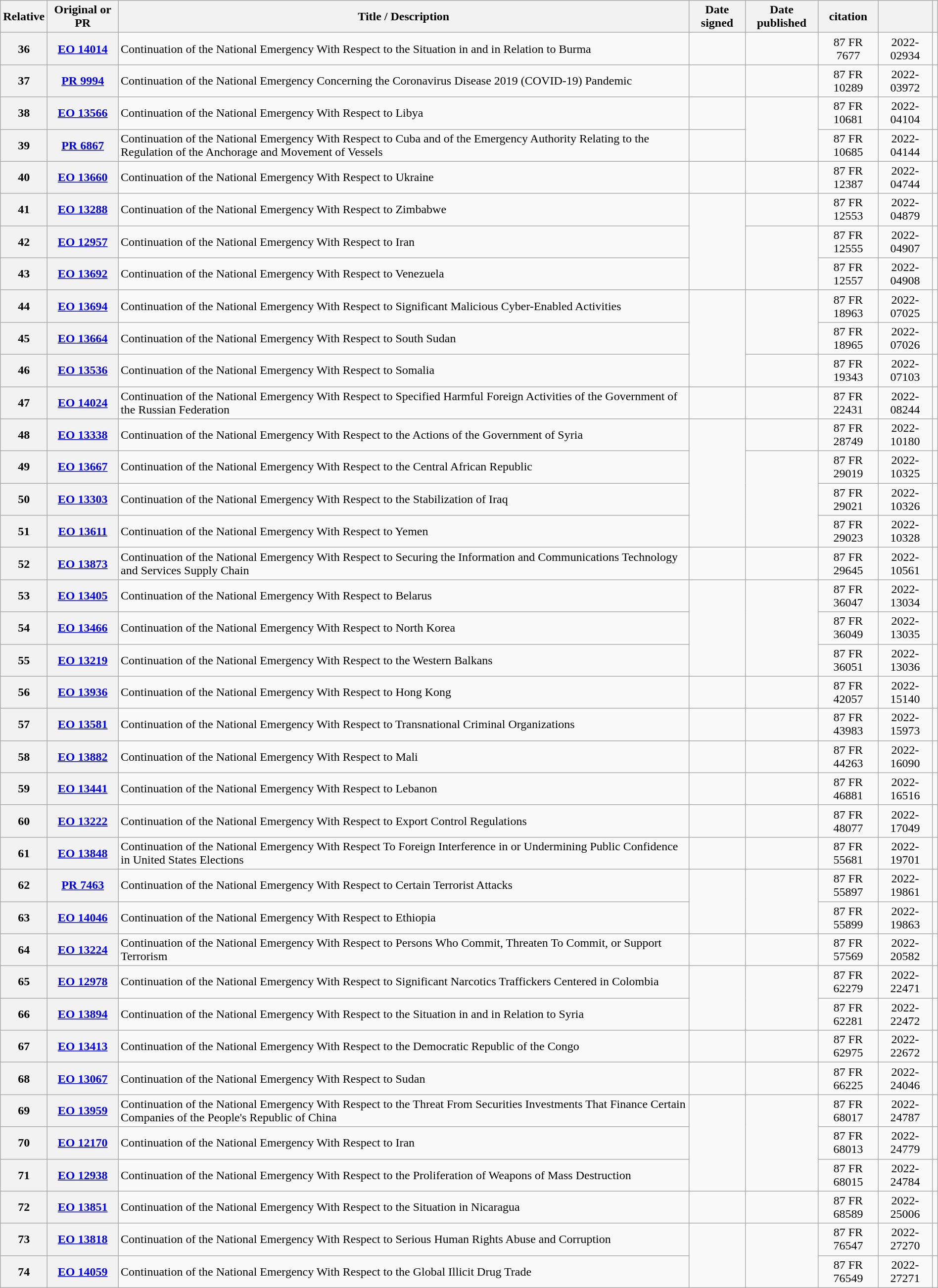<table class="wikitable sortable plainrowheaders" style="width:100%">
<tr>
<th>Relative</th>
<th>Original  or PR</th>
<th>Title / Description</th>
<th>Date signed</th>
<th>Date published</th>
<th>citation</th>
<th></th>
<th class="unsortable"></th>
</tr>
<tr style="text-align:center">
<th>36</th>
<th><a href='#'>EO 14014</a></th>
<td style="text-align:left">Continuation of the National Emergency With Respect to the Situation in and in Relation to Burma</td>
<td></td>
<td></td>
<td>87 FR 7677</td>
<td>2022-02934</td>
<td></td>
</tr>
<tr style="text-align:center">
<th>37</th>
<th><a href='#'>PR 9994</a></th>
<td style="text-align:left">Continuation of the National Emergency Concerning the Coronavirus Disease 2019 (COVID-19) Pandemic</td>
<td></td>
<td></td>
<td>87 FR 10289</td>
<td>2022-03972</td>
<td></td>
</tr>
<tr style="text-align:center">
<th>38</th>
<th><a href='#'>EO 13566</a></th>
<td style="text-align:left">Continuation of the National Emergency With Respect to Libya</td>
<td></td>
<td rowspan=2></td>
<td>87 FR 10681</td>
<td>2022-04104</td>
<td></td>
</tr>
<tr style="text-align:center">
<th>39</th>
<th><a href='#'>PR 6867</a></th>
<td style="text-align:left">Continuation of the National Emergency With Respect to Cuba and of the Emergency Authority Relating to the Regulation of the Anchorage and Movement of Vessels</td>
<td></td>
<td>87 FR 10685</td>
<td>2022-04144</td>
<td></td>
</tr>
<tr style="text-align:center">
<th>40</th>
<th><a href='#'>EO 13660</a></th>
<td style="text-align:left">Continuation of the National Emergency With Respect to Ukraine</td>
<td></td>
<td></td>
<td>87 FR 12387</td>
<td>2022-04744</td>
<td></td>
</tr>
<tr style="text-align:center">
<th>41</th>
<th><a href='#'>EO 13288</a></th>
<td style="text-align:left">Continuation of the National Emergency With Respect to Zimbabwe</td>
<td rowspan=3></td>
<td></td>
<td>87 FR 12553</td>
<td>2022-04879</td>
<td></td>
</tr>
<tr style="text-align:center">
<th>42</th>
<th><a href='#'>EO 12957</a></th>
<td style="text-align:left">Continuation of the National Emergency With Respect to Iran</td>
<td rowspan=2></td>
<td>87 FR 12555</td>
<td>2022-04907</td>
<td></td>
</tr>
<tr style="text-align:center">
<th>43</th>
<th><a href='#'>EO 13692</a></th>
<td style="text-align:left">Continuation of the National Emergency With Respect to Venezuela</td>
<td>87 FR 12557</td>
<td>2022-04908</td>
<td></td>
</tr>
<tr style="text-align:center">
<th>44</th>
<th><a href='#'>EO 13694</a></th>
<td style="text-align:left">Continuation of the National Emergency With Respect to Significant Malicious Cyber-Enabled Activities</td>
<td rowspan=3></td>
<td rowspan=2></td>
<td>87 FR 18963</td>
<td>2022-07025</td>
<td></td>
</tr>
<tr style="text-align:center">
<th>45</th>
<th><a href='#'>EO 13664</a></th>
<td style="text-align:left">Continuation of the National Emergency With Respect to South Sudan</td>
<td>87 FR 18965</td>
<td>2022-07026</td>
<td></td>
</tr>
<tr style="text-align:center">
<th>46</th>
<th><a href='#'>EO 13536</a></th>
<td style="text-align:left">Continuation of the National Emergency With Respect to Somalia</td>
<td></td>
<td>87 FR 19343</td>
<td>2022-07103</td>
<td></td>
</tr>
<tr style="text-align:center">
<th>47</th>
<th><a href='#'>EO 14024</a></th>
<td style="text-align:left">Continuation of the National Emergency With Respect to Specified Harmful Foreign Activities of the Government of the Russian Federation</td>
<td></td>
<td></td>
<td>87 FR 22431</td>
<td>2022-08244</td>
<td></td>
</tr>
<tr style="text-align:center">
<th>48</th>
<th><a href='#'>EO 13338</a></th>
<td style="text-align:left">Continuation of the National Emergency With Respect to the Actions of the Government of Syria</td>
<td rowspan=4></td>
<td></td>
<td>87 FR 28749</td>
<td>2022-10180</td>
<td></td>
</tr>
<tr style="text-align:center">
<th>49</th>
<th><a href='#'>EO 13667</a></th>
<td style="text-align:left">Continuation of the National Emergency With Respect to the Central African Republic</td>
<td rowspan=3></td>
<td>87 FR 29019</td>
<td>2022-10325</td>
<td></td>
</tr>
<tr style="text-align:center">
<th>50</th>
<th><a href='#'>EO 13303</a></th>
<td style="text-align:left">Continuation of the National Emergency With Respect to the Stabilization of Iraq</td>
<td>87 FR 29021</td>
<td>2022-10326</td>
<td></td>
</tr>
<tr style="text-align:center">
<th>51</th>
<th><a href='#'>EO 13611</a></th>
<td style="text-align:left">Continuation of the National Emergency With Respect to Yemen</td>
<td>87 FR 29023</td>
<td>2022-10328</td>
<td></td>
</tr>
<tr style="text-align:center">
<th>52</th>
<th><a href='#'>EO 13873</a></th>
<td style="text-align:left">Continuation of the National Emergency With Respect to Securing the Information and Communications Technology and Services Supply Chain</td>
<td></td>
<td></td>
<td>87 FR 29645</td>
<td>2022-10561</td>
<td></td>
</tr>
<tr style="text-align:center">
<th>53</th>
<th><a href='#'>EO 13405</a></th>
<td style="text-align:left">Continuation of the National Emergency With Respect to Belarus</td>
<td rowspan=3></td>
<td rowspan=3></td>
<td>87 FR 36047</td>
<td>2022-13034</td>
<td></td>
</tr>
<tr style="text-align:center">
<th>54</th>
<th><a href='#'>EO 13466</a></th>
<td style="text-align:left">Continuation of the National Emergency With Respect to North Korea</td>
<td>87 FR 36049</td>
<td>2022-13035</td>
<td></td>
</tr>
<tr style="text-align:center">
<th>55</th>
<th><a href='#'>EO 13219</a></th>
<td style="text-align:left">Continuation of the National Emergency With Respect to the Western Balkans</td>
<td>87 FR 36051</td>
<td>2022-13036</td>
<td></td>
</tr>
<tr style="text-align:center">
<th>56</th>
<th><a href='#'>EO 13936</a></th>
<td style="text-align:left">Continuation of the National Emergency With Respect to Hong Kong</td>
<td></td>
<td></td>
<td>87 FR 42057</td>
<td>2022-15140</td>
<td></td>
</tr>
<tr style="text-align:center">
<th>57</th>
<th><a href='#'>EO 13581</a></th>
<td style="text-align:left">Continuation of the National Emergency With Respect to Transnational Criminal Organizations</td>
<td></td>
<td></td>
<td>87 FR 43983</td>
<td>2022-15973</td>
<td></td>
</tr>
<tr style="text-align:center">
<th>58</th>
<th><a href='#'>EO 13882</a></th>
<td style="text-align:left">Continuation of the National Emergency With Respect to Mali</td>
<td></td>
<td></td>
<td>87 FR 44263</td>
<td>2022-16090</td>
<td></td>
</tr>
<tr style="text-align:center">
<th>59</th>
<th><a href='#'>EO 13441</a></th>
<td style="text-align:left">Continuation of the National Emergency With Respect to Lebanon</td>
<td></td>
<td></td>
<td>87 FR 46881</td>
<td>2022-16516</td>
<td></td>
</tr>
<tr style="text-align:center">
<th>60</th>
<th><a href='#'>EO 13222</a></th>
<td style="text-align:left">Continuation of the National Emergency With Respect to Export Control Regulations</td>
<td></td>
<td></td>
<td>87 FR 48077</td>
<td>2022-17049</td>
<td></td>
</tr>
<tr style="text-align:center">
<th>61</th>
<th><a href='#'>EO 13848</a></th>
<td style="text-align:left">Continuation of the National Emergency With Respect To Foreign Interference in or Undermining Public Confidence in United States Elections</td>
<td></td>
<td></td>
<td>87 FR 55681</td>
<td>2022-19701</td>
<td></td>
</tr>
<tr style="text-align:center">
<th>62</th>
<th><a href='#'>PR 7463</a></th>
<td style="text-align:left">Continuation of the National Emergency With Respect to Certain Terrorist Attacks</td>
<td rowspan=2></td>
<td rowspan=2></td>
<td>87 FR 55897</td>
<td>2022-19861</td>
<td></td>
</tr>
<tr style="text-align:center">
<th>63</th>
<th><a href='#'>EO 14046</a></th>
<td style="text-align:left">Continuation of the National Emergency With Respect to Ethiopia</td>
<td>87 FR 55899</td>
<td>2022-19863</td>
<td></td>
</tr>
<tr style="text-align:center">
<th>64</th>
<th><a href='#'>EO 13224</a></th>
<td style="text-align:left">Continuation of the National Emergency With Respect to Persons Who Commit, Threaten To Commit, or Support Terrorism</td>
<td></td>
<td></td>
<td>87 FR 57569</td>
<td>2022-20582</td>
<td></td>
</tr>
<tr style="text-align:center">
<th>65</th>
<th><a href='#'>EO 12978</a></th>
<td style="text-align:left">Continuation of the National Emergency With Respect to Significant Narcotics Traffickers Centered in Colombia</td>
<td rowspan=2></td>
<td rowspan=2></td>
<td>87 FR 62279</td>
<td>2022-22471</td>
<td></td>
</tr>
<tr style="text-align:center">
<th>66</th>
<th><a href='#'>EO 13894</a></th>
<td style="text-align:left">Continuation of the National Emergency With Respect to the Situation in and in Relation to Syria</td>
<td>87 FR 62281</td>
<td>2022-22472</td>
<td></td>
</tr>
<tr style="text-align:center">
<th>67</th>
<th><a href='#'>EO 13413</a></th>
<td style="text-align:left">Continuation of the National Emergency With Respect to the Democratic Republic of the Congo</td>
<td></td>
<td></td>
<td>87 FR 62975</td>
<td>2022-22672</td>
<td></td>
</tr>
<tr style="text-align:center">
<th>68</th>
<th><a href='#'>EO 13067</a></th>
<td style="text-align:left">Continuation of the National Emergency With Respect to Sudan</td>
<td></td>
<td></td>
<td>87 FR 66225</td>
<td>2022-24046</td>
<td></td>
</tr>
<tr style="text-align:center">
<th>69</th>
<th><a href='#'>EO 13959</a></th>
<td style="text-align:left">Continuation of the National Emergency With Respect to the Threat From Securities Investments That Finance Certain Companies of the People's Republic of China</td>
<td rowspan=3></td>
<td rowspan=3></td>
<td>87 FR 68017</td>
<td>2022-24787</td>
<td></td>
</tr>
<tr style="text-align:center">
<th>70</th>
<th><a href='#'>EO 12170</a></th>
<td style="text-align:left">Continuation of the National Emergency With Respect to Iran</td>
<td>87 FR 68013</td>
<td>2022-24779</td>
<td></td>
</tr>
<tr style="text-align:center">
<th>71</th>
<th><a href='#'>EO 12938</a></th>
<td style="text-align:left">Continuation of the National Emergency With Respect to the Proliferation of Weapons of Mass Destruction</td>
<td>87 FR 68015</td>
<td>2022-24784</td>
<td></td>
</tr>
<tr style="text-align:center">
<th>72</th>
<th><a href='#'>EO 13851</a></th>
<td style="text-align:left">Continuation of the National Emergency With Respect to the Situation in Nicaragua</td>
<td></td>
<td></td>
<td>87 FR 68589</td>
<td>2022-25006</td>
<td></td>
</tr>
<tr style="text-align:center">
<th>73</th>
<th><a href='#'>EO 13818</a></th>
<td style="text-align:left">Continuation of the National Emergency With Respect to Serious Human Rights Abuse and Corruption</td>
<td rowspan=2></td>
<td rowspan=2></td>
<td>87 FR 76547</td>
<td>2022-27270</td>
<td></td>
</tr>
<tr style="text-align:center">
<th>74</th>
<th><a href='#'>EO 14059</a></th>
<td style="text-align:left">Continuation of the National Emergency With Respect to the Global Illicit Drug Trade</td>
<td>87 FR 76549</td>
<td>2022-27271</td>
<td></td>
</tr>
</table>
